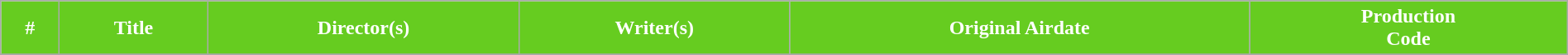<table class="wikitable plainrowheaders" width="100%" style="margin-right: 0;">
<tr>
<th ! style="background-color: #66CC20; color:#ffffff;">#</th>
<th ! style="background-color: #66CC20; color:#ffffff;">Title</th>
<th ! style="background-color: #66CC20; color:#ffffff;">Director(s)</th>
<th ! style="background-color: #66CC20; color:#ffffff;">Writer(s)</th>
<th ! style="background-color: #66CC20; color:#ffffff;">Original Airdate</th>
<th ! style="background-color: #66CC20; color:#ffffff;">Production<br>Code</th>
</tr>
<tr>
</tr>
</table>
